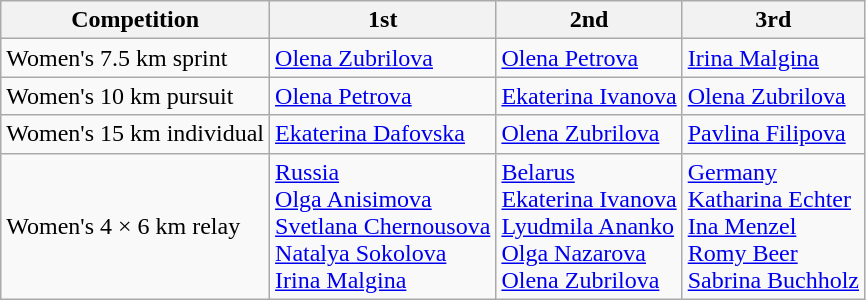<table class="wikitable">
<tr>
<th>Competition</th>
<th>1st</th>
<th>2nd</th>
<th>3rd</th>
</tr>
<tr>
<td>Women's 7.5 km sprint</td>
<td> <a href='#'>Olena Zubrilova</a></td>
<td> <a href='#'>Olena Petrova</a></td>
<td> <a href='#'>Irina Malgina</a></td>
</tr>
<tr>
<td>Women's 10 km pursuit</td>
<td> <a href='#'>Olena Petrova</a></td>
<td> <a href='#'>Ekaterina Ivanova</a></td>
<td> <a href='#'>Olena Zubrilova</a></td>
</tr>
<tr>
<td>Women's 15 km individual</td>
<td> <a href='#'>Ekaterina Dafovska</a></td>
<td> <a href='#'>Olena Zubrilova</a></td>
<td> <a href='#'>Pavlina Filipova</a></td>
</tr>
<tr>
<td>Women's 4 × 6 km relay</td>
<td> <a href='#'>Russia</a><br><a href='#'>Olga Anisimova</a><br><a href='#'>Svetlana Chernousova</a><br><a href='#'>Natalya Sokolova</a><br><a href='#'>Irina Malgina</a></td>
<td> <a href='#'>Belarus</a><br><a href='#'>Ekaterina Ivanova</a><br><a href='#'>Lyudmila Ananko</a><br><a href='#'>Olga Nazarova</a><br><a href='#'>Olena Zubrilova</a></td>
<td> <a href='#'>Germany</a><br><a href='#'>Katharina Echter</a><br><a href='#'>Ina Menzel</a><br><a href='#'>Romy Beer</a><br><a href='#'>Sabrina Buchholz</a></td>
</tr>
</table>
